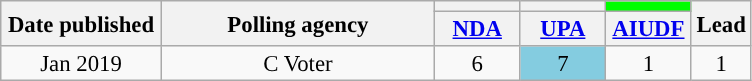<table class="wikitable sortable" style="text-align:center;font-size:95%;line-height:16px">
<tr>
<th rowspan="2" width="100px">Date published</th>
<th rowspan="2" width="175px">Polling agency</th>
<th style="background:"></th>
<th style="background:"></th>
<th style="background:#00FF00"></th>
<th rowspan="2">Lead</th>
</tr>
<tr>
<th width="50px" class="unsortable"><a href='#'>NDA</a></th>
<th width="50px" class="unsortable"><a href='#'>UPA</a></th>
<th width="50px" class="unsortable"><a href='#'>AIUDF</a></th>
</tr>
<tr>
<td>Jan 2019</td>
<td>C Voter</td>
<td>6</td>
<td style="background:#84CCE0">7</td>
<td>1</td>
<td style="background:"><span>1</span></td>
</tr>
</table>
